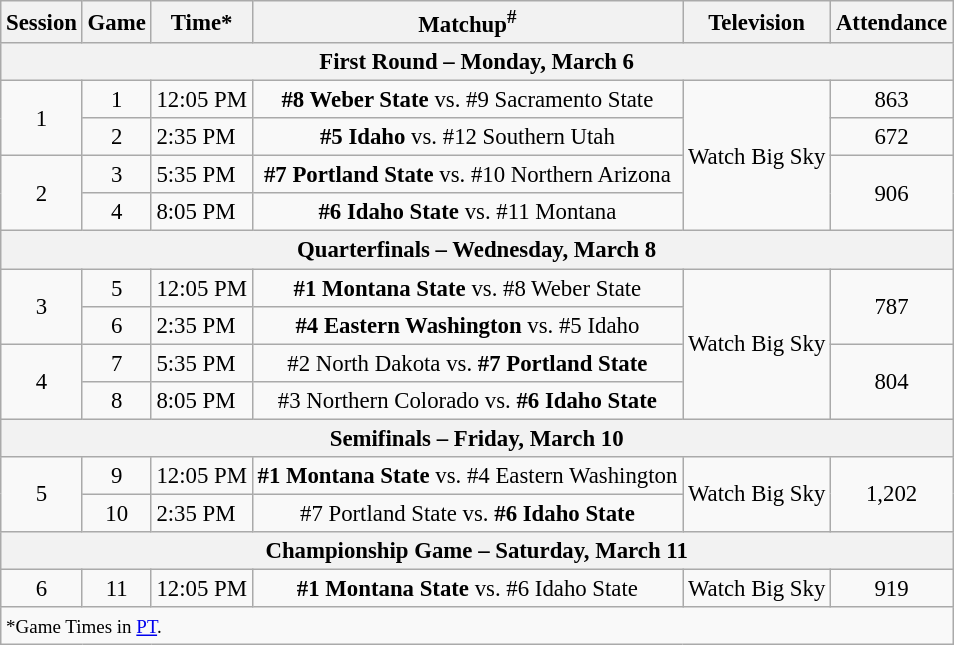<table class="wikitable" style="text-align: center; font-size: 95%;">
<tr>
<th>Session</th>
<th>Game</th>
<th>Time*</th>
<th>Matchup<sup>#</sup></th>
<th>Television</th>
<th>Attendance</th>
</tr>
<tr>
<th colspan=7>First Round – Monday, March 6</th>
</tr>
<tr>
<td rowspan=2>1</td>
<td>1</td>
<td style="text-align: left;">12:05 PM</td>
<td><strong>#8 Weber State</strong> vs. #9 Sacramento State</td>
<td rowspan=4>Watch Big Sky</td>
<td rowspan=1>863</td>
</tr>
<tr>
<td>2</td>
<td style="text-align: left;">2:35 PM</td>
<td><strong>#5 Idaho</strong> vs. #12 Southern Utah</td>
<td rowspan=1>672</td>
</tr>
<tr>
<td rowspan=2>2</td>
<td>3</td>
<td style="text-align: left;">5:35 PM</td>
<td><strong>#7 Portland State</strong> vs. #10 Northern Arizona</td>
<td rowspan=2>906</td>
</tr>
<tr>
<td>4</td>
<td style="text-align: left;">8:05 PM</td>
<td><strong>#6 Idaho State</strong> vs. #11 Montana</td>
</tr>
<tr>
<th colspan=7>Quarterfinals – Wednesday, March 8</th>
</tr>
<tr>
<td rowspan=2>3</td>
<td>5</td>
<td style="text-align: left;">12:05 PM</td>
<td><strong>#1 Montana State</strong> vs. #8 Weber State</td>
<td rowspan=4>Watch Big Sky</td>
<td rowspan=2>787</td>
</tr>
<tr>
<td>6</td>
<td style="text-align: left;">2:35 PM</td>
<td><strong>#4 Eastern Washington</strong> vs. #5 Idaho</td>
</tr>
<tr>
<td rowspan=2>4</td>
<td>7</td>
<td style="text-align: left;">5:35 PM</td>
<td>#2 North Dakota vs. <strong>#7 Portland State</strong></td>
<td rowspan=2>804</td>
</tr>
<tr>
<td>8</td>
<td style="text-align: left;">8:05 PM</td>
<td>#3 Northern Colorado vs. <strong>#6 Idaho State</strong></td>
</tr>
<tr>
<th colspan=7>Semifinals – Friday, March 10</th>
</tr>
<tr>
<td rowspan=2>5</td>
<td>9</td>
<td style="text-align: left;">12:05 PM</td>
<td><strong>#1 Montana State</strong> vs. #4 Eastern Washington</td>
<td rowspan=2>Watch Big Sky</td>
<td rowspan=2>1,202</td>
</tr>
<tr>
<td>10</td>
<td style="text-align: left;">2:35 PM</td>
<td>#7 Portland State vs. <strong>#6 Idaho State</strong></td>
</tr>
<tr>
<th colspan=7>Championship Game – Saturday, March 11</th>
</tr>
<tr>
<td>6</td>
<td>11</td>
<td style="text-align: left;">12:05 PM</td>
<td><strong>#1 Montana State</strong> vs. #6 Idaho State</td>
<td>Watch Big Sky</td>
<td>919</td>
</tr>
<tr>
<td colspan=6 style="text-align: left;"><small>*Game Times in <a href='#'>PT</a>.</small></td>
</tr>
</table>
